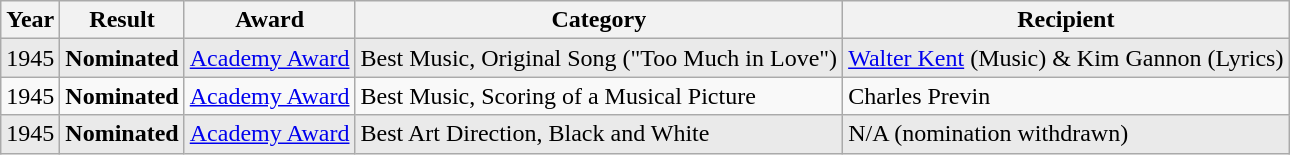<table class="wikitable">
<tr>
<th>Year</th>
<th>Result</th>
<th>Award</th>
<th>Category</th>
<th>Recipient</th>
</tr>
<tr style="background-color: #EAEAEA;" |>
<td>1945</td>
<td><strong>Nominated</strong></td>
<td><a href='#'>Academy Award</a></td>
<td>Best Music, Original Song ("Too Much in Love")</td>
<td><a href='#'>Walter Kent</a> (Music) & Kim Gannon (Lyrics)</td>
</tr>
<tr>
<td>1945</td>
<td><strong>Nominated</strong></td>
<td><a href='#'>Academy Award</a></td>
<td>Best Music, Scoring of a Musical Picture</td>
<td>Charles Previn</td>
</tr>
<tr style="background-color: #EAEAEA;" |>
<td>1945</td>
<td><strong>Nominated</strong></td>
<td><a href='#'>Academy Award</a></td>
<td>Best Art Direction, Black and White</td>
<td>N/A (nomination withdrawn)</td>
</tr>
</table>
